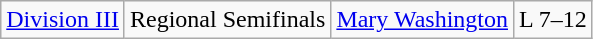<table class="wikitable">
<tr>
<td rowspan="5"><a href='#'>Division III</a></td>
<td>Regional Semifinals</td>
<td><a href='#'>Mary Washington</a></td>
<td>L 7–12</td>
</tr>
</table>
